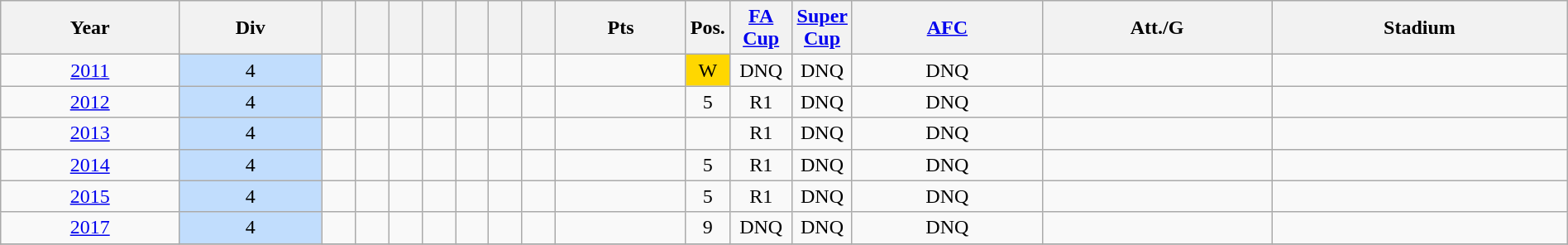<table class="wikitable sortable" width=100% style=text-align:Center>
<tr>
<th>Year</th>
<th>Div</th>
<th></th>
<th></th>
<th></th>
<th></th>
<th></th>
<th></th>
<th></th>
<th>Pts</th>
<th width=2%>Pos.</th>
<th width=4%><a href='#'>FA Cup</a></th>
<th width=2%><a href='#'>Super Cup</a></th>
<th><a href='#'>AFC</a></th>
<th>Att./G</th>
<th>Stadium</th>
</tr>
<tr>
<td><a href='#'>2011</a></td>
<td bgcolor=#c1ddfd>4</td>
<td></td>
<td></td>
<td></td>
<td></td>
<td></td>
<td></td>
<td></td>
<td></td>
<td bgcolor=#FFD700>W</td>
<td>DNQ</td>
<td>DNQ</td>
<td>DNQ</td>
<td></td>
<td></td>
</tr>
<tr>
<td><a href='#'>2012</a></td>
<td bgcolor=#c1ddfd>4</td>
<td></td>
<td></td>
<td></td>
<td></td>
<td></td>
<td></td>
<td></td>
<td></td>
<td>5</td>
<td>R1</td>
<td>DNQ</td>
<td>DNQ</td>
<td></td>
<td></td>
</tr>
<tr>
<td><a href='#'>2013</a></td>
<td bgcolor=#c1ddfd>4</td>
<td></td>
<td></td>
<td></td>
<td></td>
<td></td>
<td></td>
<td></td>
<td></td>
<td></td>
<td>R1</td>
<td>DNQ</td>
<td>DNQ</td>
<td></td>
<td></td>
</tr>
<tr>
<td><a href='#'>2014</a></td>
<td bgcolor=#c1ddfd>4</td>
<td></td>
<td></td>
<td></td>
<td></td>
<td></td>
<td></td>
<td></td>
<td></td>
<td>5</td>
<td>R1</td>
<td>DNQ</td>
<td>DNQ</td>
<td></td>
<td></td>
</tr>
<tr>
<td><a href='#'>2015</a></td>
<td bgcolor=#c1ddfd>4</td>
<td></td>
<td></td>
<td></td>
<td></td>
<td></td>
<td></td>
<td></td>
<td></td>
<td>5</td>
<td>R1</td>
<td>DNQ</td>
<td>DNQ</td>
<td></td>
<td></td>
</tr>
<tr>
<td><a href='#'>2017</a></td>
<td bgcolor=#c1ddfd>4</td>
<td></td>
<td></td>
<td></td>
<td></td>
<td></td>
<td></td>
<td></td>
<td></td>
<td>9</td>
<td>DNQ</td>
<td>DNQ</td>
<td>DNQ</td>
<td></td>
<td></td>
</tr>
<tr>
</tr>
</table>
